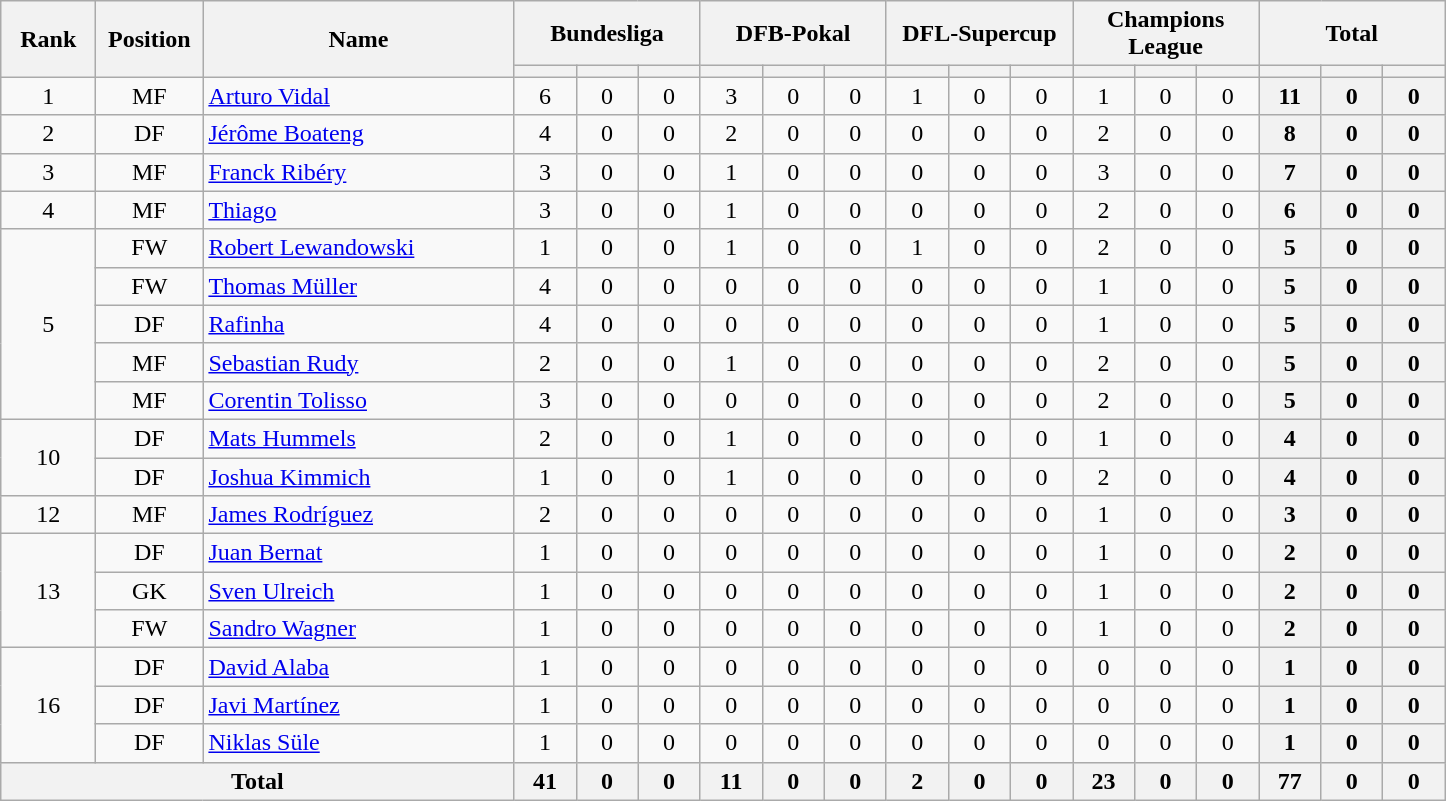<table class="wikitable" style="text-align:center;">
<tr>
<th rowspan="2" style="width:56px;">Rank</th>
<th rowspan="2" style="width:64px;">Position</th>
<th rowspan="2" style="width:200px;">Name</th>
<th colspan="3" style="width:84px;">Bundesliga</th>
<th colspan="3" style="width:84px;">DFB-Pokal</th>
<th colspan="3" style="width:84px;">DFL-Supercup</th>
<th colspan="3" style="width:84px;">Champions League</th>
<th colspan="3" style="width:84px;">Total</th>
</tr>
<tr>
<th style="width:34px;"></th>
<th style="width:34px;"></th>
<th style="width:34px;"></th>
<th style="width:34px;"></th>
<th style="width:34px;"></th>
<th style="width:34px;"></th>
<th style="width:34px;"></th>
<th style="width:34px;"></th>
<th style="width:34px;"></th>
<th style="width:34px;"></th>
<th style="width:34px;"></th>
<th style="width:34px;"></th>
<th style="width:34px;"></th>
<th style="width:34px;"></th>
<th style="width:34px;"></th>
</tr>
<tr>
<td>1</td>
<td>MF</td>
<td align=left> <a href='#'>Arturo Vidal</a></td>
<td>6</td>
<td>0</td>
<td>0</td>
<td>3</td>
<td>0</td>
<td>0</td>
<td>1</td>
<td>0</td>
<td>0</td>
<td>1</td>
<td>0</td>
<td>0</td>
<th>11</th>
<th>0</th>
<th>0</th>
</tr>
<tr>
<td>2</td>
<td>DF</td>
<td align=left> <a href='#'>Jérôme Boateng</a></td>
<td>4</td>
<td>0</td>
<td>0</td>
<td>2</td>
<td>0</td>
<td>0</td>
<td>0</td>
<td>0</td>
<td>0</td>
<td>2</td>
<td>0</td>
<td>0</td>
<th>8</th>
<th>0</th>
<th>0</th>
</tr>
<tr>
<td>3</td>
<td>MF</td>
<td align=left> <a href='#'>Franck Ribéry</a></td>
<td>3</td>
<td>0</td>
<td>0</td>
<td>1</td>
<td>0</td>
<td>0</td>
<td>0</td>
<td>0</td>
<td>0</td>
<td>3</td>
<td>0</td>
<td>0</td>
<th>7</th>
<th>0</th>
<th>0</th>
</tr>
<tr>
<td>4</td>
<td>MF</td>
<td align=left> <a href='#'>Thiago</a></td>
<td>3</td>
<td>0</td>
<td>0</td>
<td>1</td>
<td>0</td>
<td>0</td>
<td>0</td>
<td>0</td>
<td>0</td>
<td>2</td>
<td>0</td>
<td>0</td>
<th>6</th>
<th>0</th>
<th>0</th>
</tr>
<tr>
<td rowspan="5">5</td>
<td>FW</td>
<td align=left> <a href='#'>Robert Lewandowski</a></td>
<td>1</td>
<td>0</td>
<td>0</td>
<td>1</td>
<td>0</td>
<td>0</td>
<td>1</td>
<td>0</td>
<td>0</td>
<td>2</td>
<td>0</td>
<td>0</td>
<th>5</th>
<th>0</th>
<th>0</th>
</tr>
<tr>
<td>FW</td>
<td align=left> <a href='#'>Thomas Müller</a></td>
<td>4</td>
<td>0</td>
<td>0</td>
<td>0</td>
<td>0</td>
<td>0</td>
<td>0</td>
<td>0</td>
<td>0</td>
<td>1</td>
<td>0</td>
<td>0</td>
<th>5</th>
<th>0</th>
<th>0</th>
</tr>
<tr>
<td>DF</td>
<td align=left> <a href='#'>Rafinha</a></td>
<td>4</td>
<td>0</td>
<td>0</td>
<td>0</td>
<td>0</td>
<td>0</td>
<td>0</td>
<td>0</td>
<td>0</td>
<td>1</td>
<td>0</td>
<td>0</td>
<th>5</th>
<th>0</th>
<th>0</th>
</tr>
<tr>
<td>MF</td>
<td align=left> <a href='#'>Sebastian Rudy</a></td>
<td>2</td>
<td>0</td>
<td>0</td>
<td>1</td>
<td>0</td>
<td>0</td>
<td>0</td>
<td>0</td>
<td>0</td>
<td>2</td>
<td>0</td>
<td>0</td>
<th>5</th>
<th>0</th>
<th>0</th>
</tr>
<tr>
<td>MF</td>
<td align=left> <a href='#'>Corentin Tolisso</a></td>
<td>3</td>
<td>0</td>
<td>0</td>
<td>0</td>
<td>0</td>
<td>0</td>
<td>0</td>
<td>0</td>
<td>0</td>
<td>2</td>
<td>0</td>
<td>0</td>
<th>5</th>
<th>0</th>
<th>0</th>
</tr>
<tr>
<td rowspan="2">10</td>
<td>DF</td>
<td align=left> <a href='#'>Mats Hummels</a></td>
<td>2</td>
<td>0</td>
<td>0</td>
<td>1</td>
<td>0</td>
<td>0</td>
<td>0</td>
<td>0</td>
<td>0</td>
<td>1</td>
<td>0</td>
<td>0</td>
<th>4</th>
<th>0</th>
<th>0</th>
</tr>
<tr>
<td>DF</td>
<td align=left> <a href='#'>Joshua Kimmich</a></td>
<td>1</td>
<td>0</td>
<td>0</td>
<td>1</td>
<td>0</td>
<td>0</td>
<td>0</td>
<td>0</td>
<td>0</td>
<td>2</td>
<td>0</td>
<td>0</td>
<th>4</th>
<th>0</th>
<th>0</th>
</tr>
<tr>
<td>12</td>
<td>MF</td>
<td align=left> <a href='#'>James Rodríguez</a></td>
<td>2</td>
<td>0</td>
<td>0</td>
<td>0</td>
<td>0</td>
<td>0</td>
<td>0</td>
<td>0</td>
<td>0</td>
<td>1</td>
<td>0</td>
<td>0</td>
<th>3</th>
<th>0</th>
<th>0</th>
</tr>
<tr>
<td rowspan="3">13</td>
<td>DF</td>
<td align=left> <a href='#'>Juan Bernat</a></td>
<td>1</td>
<td>0</td>
<td>0</td>
<td>0</td>
<td>0</td>
<td>0</td>
<td>0</td>
<td>0</td>
<td>0</td>
<td>1</td>
<td>0</td>
<td>0</td>
<th>2</th>
<th>0</th>
<th>0</th>
</tr>
<tr>
<td>GK</td>
<td align=left> <a href='#'>Sven Ulreich</a></td>
<td>1</td>
<td>0</td>
<td>0</td>
<td>0</td>
<td>0</td>
<td>0</td>
<td>0</td>
<td>0</td>
<td>0</td>
<td>1</td>
<td>0</td>
<td>0</td>
<th>2</th>
<th>0</th>
<th>0</th>
</tr>
<tr>
<td>FW</td>
<td align=left> <a href='#'>Sandro Wagner</a></td>
<td>1</td>
<td>0</td>
<td>0</td>
<td>0</td>
<td>0</td>
<td>0</td>
<td>0</td>
<td>0</td>
<td>0</td>
<td>1</td>
<td>0</td>
<td>0</td>
<th>2</th>
<th>0</th>
<th>0</th>
</tr>
<tr>
<td rowspan="3">16</td>
<td>DF</td>
<td align=left> <a href='#'>David Alaba</a></td>
<td>1</td>
<td>0</td>
<td>0</td>
<td>0</td>
<td>0</td>
<td>0</td>
<td>0</td>
<td>0</td>
<td>0</td>
<td>0</td>
<td>0</td>
<td>0</td>
<th>1</th>
<th>0</th>
<th>0</th>
</tr>
<tr>
<td>DF</td>
<td align=left> <a href='#'>Javi Martínez</a></td>
<td>1</td>
<td>0</td>
<td>0</td>
<td>0</td>
<td>0</td>
<td>0</td>
<td>0</td>
<td>0</td>
<td>0</td>
<td>0</td>
<td>0</td>
<td>0</td>
<th>1</th>
<th>0</th>
<th>0</th>
</tr>
<tr>
<td>DF</td>
<td align=left> <a href='#'>Niklas Süle</a></td>
<td>1</td>
<td>0</td>
<td>0</td>
<td>0</td>
<td>0</td>
<td>0</td>
<td>0</td>
<td>0</td>
<td>0</td>
<td>0</td>
<td>0</td>
<td>0</td>
<th>1</th>
<th>0</th>
<th>0</th>
</tr>
<tr>
<th colspan="3">Total</th>
<th>41</th>
<th>0</th>
<th>0</th>
<th>11</th>
<th>0</th>
<th>0</th>
<th>2</th>
<th>0</th>
<th>0</th>
<th>23</th>
<th>0</th>
<th>0</th>
<th>77</th>
<th>0</th>
<th>0</th>
</tr>
</table>
